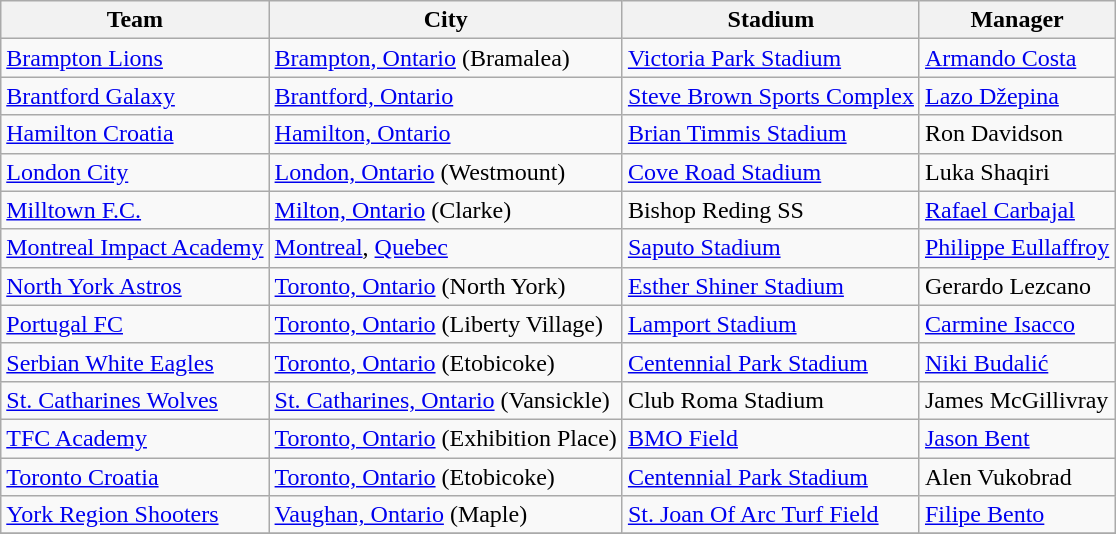<table class="wikitable sortable">
<tr>
<th>Team</th>
<th>City</th>
<th>Stadium</th>
<th>Manager</th>
</tr>
<tr>
<td><a href='#'>Brampton Lions</a></td>
<td><a href='#'>Brampton, Ontario</a> (Bramalea)</td>
<td><a href='#'>Victoria Park Stadium</a></td>
<td><a href='#'>Armando Costa</a></td>
</tr>
<tr>
<td><a href='#'>Brantford Galaxy</a></td>
<td><a href='#'>Brantford, Ontario</a></td>
<td><a href='#'>Steve Brown Sports Complex</a></td>
<td><a href='#'>Lazo Džepina</a></td>
</tr>
<tr>
<td><a href='#'>Hamilton Croatia</a></td>
<td><a href='#'>Hamilton, Ontario</a></td>
<td><a href='#'>Brian Timmis Stadium</a></td>
<td>Ron Davidson</td>
</tr>
<tr>
<td><a href='#'>London City</a></td>
<td><a href='#'>London, Ontario</a> (Westmount)</td>
<td><a href='#'>Cove Road Stadium</a></td>
<td>Luka Shaqiri</td>
</tr>
<tr>
<td><a href='#'>Milltown F.C.</a></td>
<td><a href='#'>Milton, Ontario</a> (Clarke)</td>
<td>Bishop Reding SS</td>
<td><a href='#'>Rafael Carbajal</a></td>
</tr>
<tr>
<td><a href='#'>Montreal Impact Academy</a></td>
<td><a href='#'>Montreal</a>, <a href='#'>Quebec</a></td>
<td><a href='#'>Saputo Stadium</a></td>
<td><a href='#'>Philippe Eullaffroy</a></td>
</tr>
<tr>
<td><a href='#'>North York Astros</a></td>
<td><a href='#'>Toronto, Ontario</a> (North York)</td>
<td><a href='#'>Esther Shiner Stadium</a></td>
<td>Gerardo Lezcano</td>
</tr>
<tr>
<td><a href='#'>Portugal FC</a></td>
<td><a href='#'>Toronto, Ontario</a> (Liberty Village)</td>
<td><a href='#'>Lamport Stadium</a></td>
<td><a href='#'>Carmine Isacco</a></td>
</tr>
<tr>
<td><a href='#'>Serbian White Eagles</a></td>
<td><a href='#'>Toronto, Ontario</a> (Etobicoke)</td>
<td><a href='#'>Centennial Park Stadium</a></td>
<td><a href='#'>Niki Budalić</a></td>
</tr>
<tr>
<td><a href='#'>St. Catharines Wolves</a></td>
<td><a href='#'>St. Catharines, Ontario</a> (Vansickle)</td>
<td>Club Roma Stadium</td>
<td>James McGillivray</td>
</tr>
<tr>
<td><a href='#'>TFC Academy</a></td>
<td><a href='#'>Toronto, Ontario</a> (Exhibition Place)</td>
<td><a href='#'>BMO Field</a></td>
<td><a href='#'>Jason Bent</a></td>
</tr>
<tr>
<td><a href='#'>Toronto Croatia</a></td>
<td><a href='#'>Toronto, Ontario</a> (Etobicoke)</td>
<td><a href='#'>Centennial Park Stadium</a></td>
<td>Alen Vukobrad</td>
</tr>
<tr>
<td><a href='#'>York Region Shooters</a></td>
<td><a href='#'>Vaughan, Ontario</a> (Maple)</td>
<td><a href='#'>St. Joan Of Arc Turf Field</a></td>
<td><a href='#'>Filipe Bento</a></td>
</tr>
<tr>
</tr>
</table>
